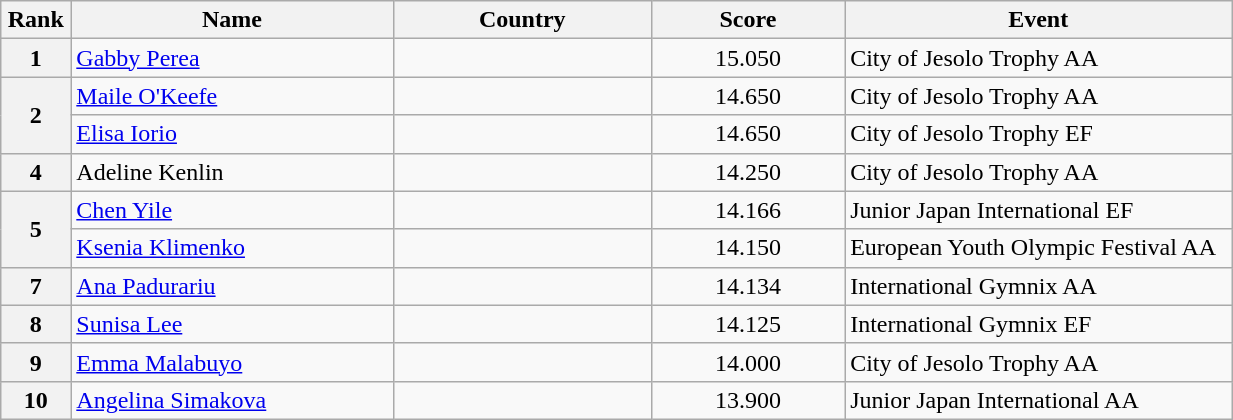<table class="wikitable sortable" style="width:65%;">
<tr>
<th style="text-align:center; width:5%;">Rank</th>
<th style="text-align:center; width:25%;">Name</th>
<th style="text-align:center; width:20%;">Country</th>
<th style="text-align:center; width:15%;">Score</th>
<th style="text-align:center; width:30%;">Event</th>
</tr>
<tr>
<th>1</th>
<td><a href='#'>Gabby Perea</a></td>
<td></td>
<td align="center">15.050</td>
<td>City of Jesolo Trophy AA</td>
</tr>
<tr>
<th rowspan="2">2</th>
<td><a href='#'>Maile O'Keefe</a></td>
<td></td>
<td align="center">14.650</td>
<td>City of Jesolo Trophy AA</td>
</tr>
<tr>
<td><a href='#'>Elisa Iorio</a></td>
<td></td>
<td align="center">14.650</td>
<td>City of Jesolo Trophy EF</td>
</tr>
<tr>
<th>4</th>
<td>Adeline Kenlin</td>
<td></td>
<td align="center">14.250</td>
<td>City of Jesolo Trophy AA</td>
</tr>
<tr>
<th rowspan="2">5</th>
<td><a href='#'>Chen Yile</a></td>
<td></td>
<td align="center">14.166</td>
<td>Junior Japan International EF</td>
</tr>
<tr>
<td><a href='#'>Ksenia Klimenko</a></td>
<td></td>
<td align="center">14.150</td>
<td>European Youth Olympic Festival AA</td>
</tr>
<tr>
<th>7</th>
<td><a href='#'>Ana Padurariu</a></td>
<td></td>
<td align="center">14.134</td>
<td>International Gymnix AA</td>
</tr>
<tr>
<th>8</th>
<td><a href='#'>Sunisa Lee</a></td>
<td></td>
<td align="center">14.125</td>
<td>International Gymnix EF</td>
</tr>
<tr>
<th>9</th>
<td><a href='#'>Emma Malabuyo</a></td>
<td></td>
<td align="center">14.000</td>
<td>City of Jesolo Trophy AA</td>
</tr>
<tr>
<th>10</th>
<td><a href='#'>Angelina Simakova</a></td>
<td></td>
<td align="center">13.900</td>
<td>Junior Japan International AA</td>
</tr>
</table>
